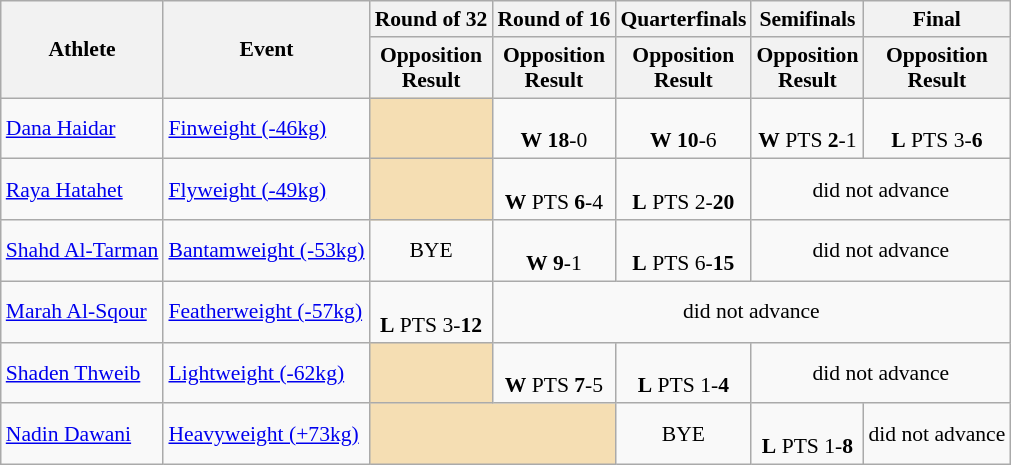<table class="wikitable" style="font-size:90%">
<tr>
<th rowspan=2>Athlete</th>
<th rowspan=2>Event</th>
<th>Round of 32</th>
<th>Round of 16</th>
<th>Quarterfinals</th>
<th>Semifinals</th>
<th>Final</th>
</tr>
<tr>
<th>Opposition<br>Result</th>
<th>Opposition<br>Result</th>
<th>Opposition<br>Result</th>
<th>Opposition<br>Result</th>
<th>Opposition<br>Result</th>
</tr>
<tr>
<td><a href='#'>Dana Haidar</a></td>
<td><a href='#'>Finweight (-46kg)</a></td>
<td align=center bgcolor=wheat></td>
<td align=center><br><strong>W</strong> <strong>18</strong>-0</td>
<td align=center><br><strong>W</strong> <strong>10</strong>-6</td>
<td align=center><br><strong>W</strong> PTS <strong>2</strong>-1</td>
<td align=center><br><strong>L</strong> PTS 3-<strong>6</strong><br></td>
</tr>
<tr>
<td><a href='#'>Raya Hatahet</a></td>
<td><a href='#'>Flyweight (-49kg)</a></td>
<td align=center bgcolor=wheat></td>
<td align=center><br><strong>W</strong> PTS <strong>6</strong>-4</td>
<td align=center><br><strong>L</strong> PTS 2-<strong>20</strong></td>
<td align=center colspan="7">did not advance</td>
</tr>
<tr>
<td><a href='#'>Shahd Al-Tarman</a></td>
<td><a href='#'>Bantamweight (-53kg)</a></td>
<td align=center>BYE</td>
<td align=center><br><strong>W</strong> <strong>9</strong>-1</td>
<td align=center><br><strong>L</strong> PTS 6-<strong>15</strong></td>
<td align=center colspan="7">did not advance</td>
</tr>
<tr>
<td><a href='#'>Marah Al-Sqour</a></td>
<td><a href='#'>Featherweight (-57kg)</a></td>
<td align=center><br><strong>L</strong> PTS 3-<strong>12</strong></td>
<td align=center colspan="7">did not advance</td>
</tr>
<tr>
<td><a href='#'>Shaden Thweib</a></td>
<td><a href='#'>Lightweight (-62kg)</a></td>
<td align=center bgcolor=wheat></td>
<td align=center><br><strong>W</strong> PTS <strong>7</strong>-5</td>
<td align=center><br><strong>L</strong> PTS 1-<strong>4</strong></td>
<td align=center colspan="7">did not advance</td>
</tr>
<tr>
<td><a href='#'>Nadin Dawani</a></td>
<td><a href='#'>Heavyweight (+73kg)</a></td>
<td align=center bgcolor=wheat colspan=2></td>
<td align=center>BYE</td>
<td align=center><br><strong>L</strong> PTS 1-<strong>8</strong><br></td>
<td align=center colspan="7">did not advance</td>
</tr>
</table>
